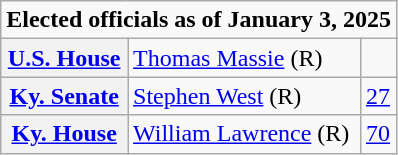<table class=wikitable>
<tr>
<td colspan="3"><strong>Elected officials as of January 3, 2025</strong></td>
</tr>
<tr>
<th scope=row><a href='#'>U.S. House</a></th>
<td><a href='#'>Thomas Massie</a> (R)</td>
<td></td>
</tr>
<tr>
<th scope=row><a href='#'>Ky. Senate</a></th>
<td><a href='#'>Stephen West</a> (R)</td>
<td><a href='#'>27</a></td>
</tr>
<tr>
<th scope=row><a href='#'>Ky. House</a></th>
<td><a href='#'>William Lawrence</a> (R)</td>
<td><a href='#'>70</a></td>
</tr>
</table>
